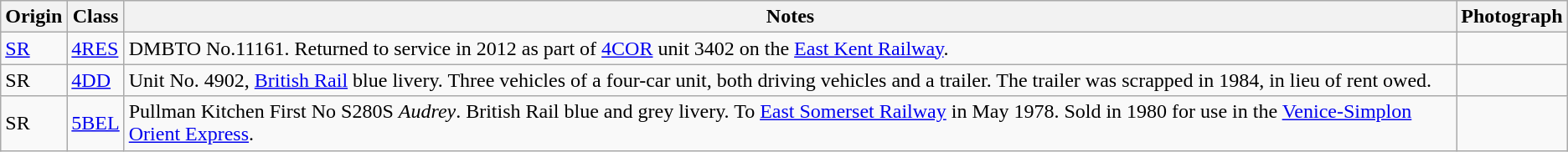<table class="wikitable">
<tr>
<th>Origin</th>
<th>Class</th>
<th>Notes</th>
<th>Photograph</th>
</tr>
<tr>
<td><a href='#'>SR</a></td>
<td><a href='#'>4RES</a></td>
<td>DMBTO No.11161. Returned to service in 2012 as part of <a href='#'>4COR</a> unit 3402 on the <a href='#'>East Kent Railway</a>.</td>
<td></td>
</tr>
<tr>
<td>SR</td>
<td><a href='#'>4DD</a></td>
<td>Unit No. 4902, <a href='#'>British Rail</a> blue livery. Three vehicles of a four-car unit, both driving vehicles and a trailer. The trailer was scrapped in 1984, in lieu of rent owed.</td>
<td></td>
</tr>
<tr>
<td>SR</td>
<td><a href='#'>5BEL</a></td>
<td>Pullman Kitchen First No S280S <em>Audrey</em>. British Rail blue and grey livery. To <a href='#'>East Somerset Railway</a> in May 1978. Sold in 1980 for use in the <a href='#'>Venice-Simplon Orient Express</a>.</td>
<td></td>
</tr>
</table>
